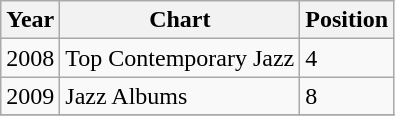<table class="wikitable" border="1">
<tr>
<th>Year</th>
<th>Chart</th>
<th>Position</th>
</tr>
<tr>
<td>2008</td>
<td>Top Contemporary Jazz</td>
<td>4</td>
</tr>
<tr>
<td>2009</td>
<td>Jazz Albums</td>
<td>8</td>
</tr>
<tr>
</tr>
</table>
